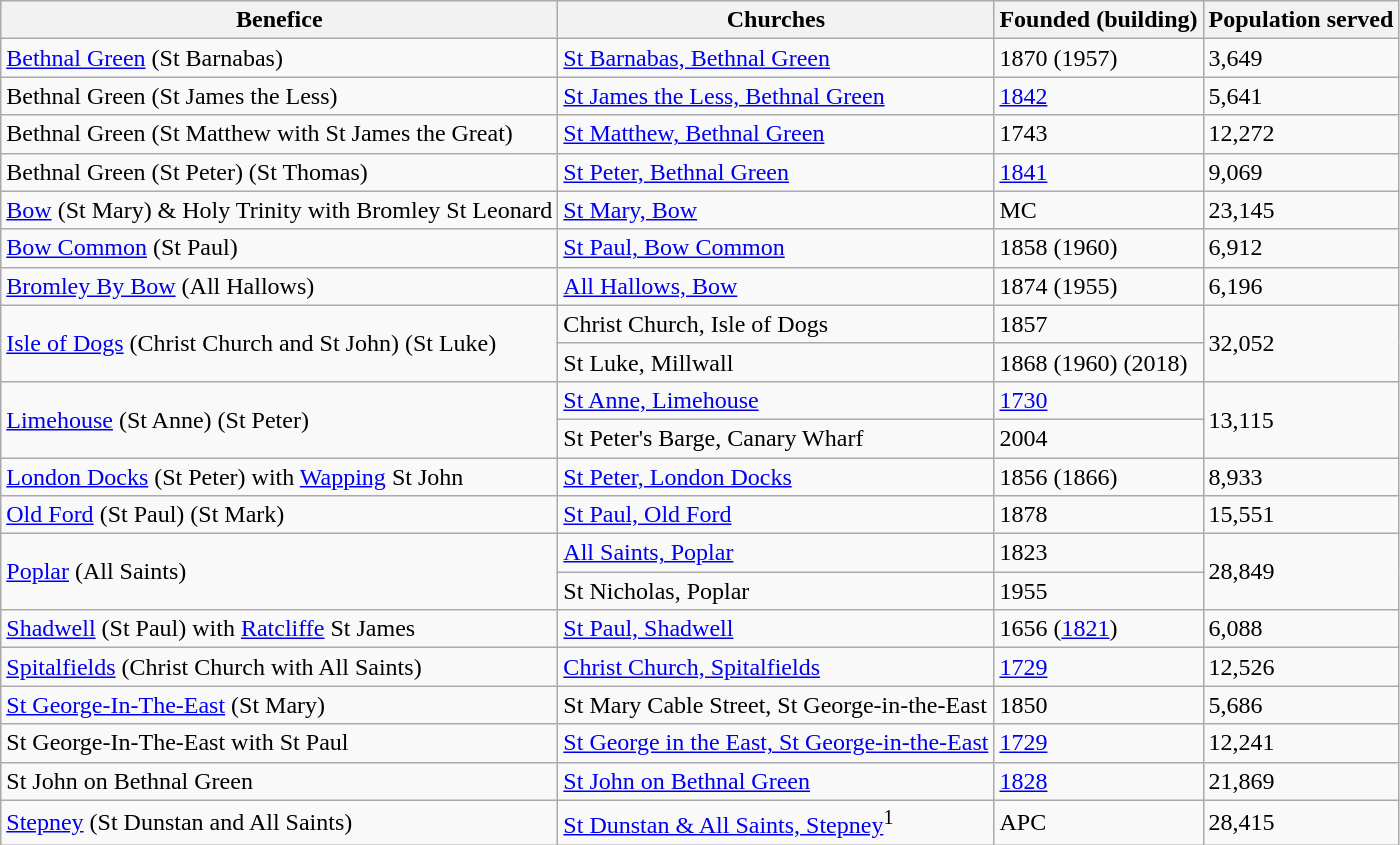<table class="wikitable">
<tr>
<th>Benefice</th>
<th>Churches</th>
<th>Founded (building)</th>
<th>Population served</th>
</tr>
<tr>
<td><a href='#'>Bethnal Green</a> (St Barnabas)</td>
<td><a href='#'>St Barnabas, Bethnal Green</a></td>
<td>1870 (1957)</td>
<td>3,649</td>
</tr>
<tr>
<td>Bethnal Green (St James the Less)</td>
<td><a href='#'>St James the Less, Bethnal Green</a></td>
<td><a href='#'>1842</a></td>
<td>5,641</td>
</tr>
<tr>
<td>Bethnal Green (St Matthew with St James the Great)</td>
<td><a href='#'>St Matthew, Bethnal Green</a></td>
<td>1743</td>
<td>12,272</td>
</tr>
<tr>
<td>Bethnal Green (St Peter) (St Thomas)</td>
<td><a href='#'>St Peter, Bethnal Green</a></td>
<td><a href='#'>1841</a></td>
<td>9,069</td>
</tr>
<tr>
<td><a href='#'>Bow</a> (St Mary) & Holy Trinity with Bromley St Leonard</td>
<td><a href='#'>St Mary, Bow</a></td>
<td>MC</td>
<td>23,145</td>
</tr>
<tr>
<td><a href='#'>Bow Common</a> (St Paul)</td>
<td><a href='#'>St Paul, Bow Common</a></td>
<td>1858 (1960)</td>
<td>6,912</td>
</tr>
<tr>
<td><a href='#'>Bromley By Bow</a> (All Hallows)</td>
<td><a href='#'>All Hallows, Bow</a></td>
<td>1874 (1955)</td>
<td>6,196</td>
</tr>
<tr>
<td rowspan="2"><a href='#'>Isle of Dogs</a> (Christ Church and St John) (St Luke)</td>
<td>Christ Church, Isle of Dogs</td>
<td>1857</td>
<td rowspan="2">32,052</td>
</tr>
<tr>
<td>St Luke, Millwall</td>
<td>1868 (1960) (2018)</td>
</tr>
<tr>
<td rowspan="2"><a href='#'>Limehouse</a> (St Anne) (St Peter)</td>
<td><a href='#'>St Anne, Limehouse</a></td>
<td><a href='#'>1730</a></td>
<td rowspan="2">13,115</td>
</tr>
<tr>
<td>St Peter's Barge, Canary Wharf</td>
<td>2004</td>
</tr>
<tr>
<td><a href='#'>London Docks</a> (St Peter) with <a href='#'>Wapping</a> St John</td>
<td><a href='#'>St Peter, London Docks</a></td>
<td>1856 (1866)</td>
<td>8,933</td>
</tr>
<tr>
<td><a href='#'>Old Ford</a> (St Paul) (St Mark)</td>
<td><a href='#'>St Paul, Old Ford</a></td>
<td>1878</td>
<td>15,551</td>
</tr>
<tr>
<td rowspan="2"><a href='#'>Poplar</a> (All Saints)</td>
<td><a href='#'>All Saints, Poplar</a></td>
<td>1823</td>
<td rowspan="2">28,849</td>
</tr>
<tr>
<td>St Nicholas, Poplar</td>
<td>1955</td>
</tr>
<tr>
<td><a href='#'>Shadwell</a> (St Paul) with <a href='#'>Ratcliffe</a> St James</td>
<td><a href='#'>St Paul, Shadwell</a></td>
<td>1656 (<a href='#'>1821</a>)</td>
<td>6,088</td>
</tr>
<tr>
<td><a href='#'>Spitalfields</a> (Christ Church with All Saints)</td>
<td><a href='#'>Christ Church, Spitalfields</a></td>
<td><a href='#'>1729</a></td>
<td>12,526</td>
</tr>
<tr>
<td><a href='#'>St George-In-The-East</a> (St Mary)</td>
<td>St Mary Cable Street, St George-in-the-East</td>
<td>1850</td>
<td>5,686</td>
</tr>
<tr>
<td>St George-In-The-East with St Paul</td>
<td><a href='#'>St George in the East, St George-in-the-East</a></td>
<td><a href='#'>1729</a></td>
<td>12,241</td>
</tr>
<tr>
<td>St John on Bethnal Green</td>
<td><a href='#'>St John on Bethnal Green</a></td>
<td><a href='#'>1828</a></td>
<td>21,869</td>
</tr>
<tr>
<td><a href='#'>Stepney</a> (St Dunstan and All Saints)</td>
<td><a href='#'>St Dunstan & All Saints, Stepney</a><sup>1</sup></td>
<td>APC</td>
<td>28,415</td>
</tr>
</table>
